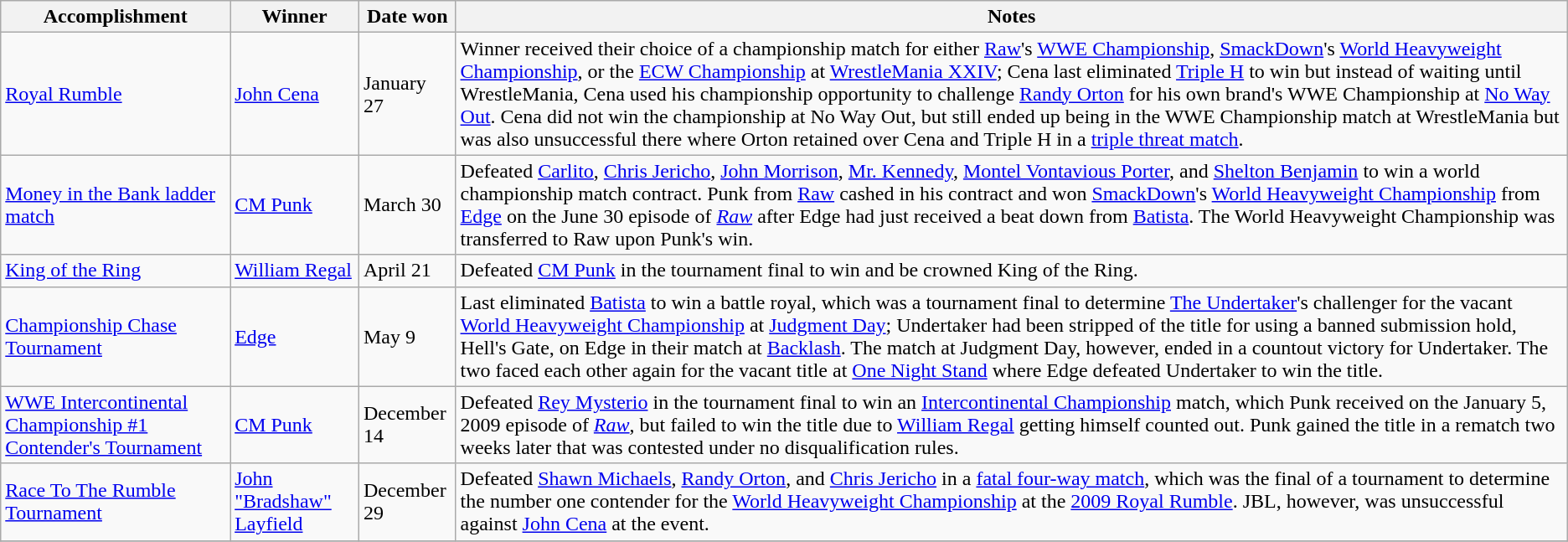<table class="wikitable">
<tr>
<th>Accomplishment</th>
<th>Winner</th>
<th>Date won</th>
<th>Notes</th>
</tr>
<tr>
<td><a href='#'>Royal Rumble</a></td>
<td><a href='#'>John Cena</a></td>
<td>January 27</td>
<td>Winner received their choice of a championship match for either <a href='#'>Raw</a>'s <a href='#'>WWE Championship</a>, <a href='#'>SmackDown</a>'s <a href='#'>World Heavyweight Championship</a>, or the <a href='#'>ECW Championship</a> at <a href='#'>WrestleMania XXIV</a>; Cena last eliminated <a href='#'>Triple H</a> to win but instead of waiting until WrestleMania, Cena used his championship opportunity to challenge <a href='#'>Randy Orton</a> for his own brand's WWE Championship at <a href='#'>No Way Out</a>. Cena did not win the championship at No Way Out, but still ended up being in the WWE Championship match at WrestleMania but was also unsuccessful there where Orton retained over Cena and Triple H in a <a href='#'>triple threat match</a>.</td>
</tr>
<tr>
<td><a href='#'>Money in the Bank ladder match</a></td>
<td><a href='#'>CM Punk</a></td>
<td>March 30</td>
<td>Defeated <a href='#'>Carlito</a>, <a href='#'>Chris Jericho</a>, <a href='#'>John Morrison</a>, <a href='#'>Mr. Kennedy</a>, <a href='#'>Montel Vontavious Porter</a>, and <a href='#'>Shelton Benjamin</a> to win a world championship match contract. Punk from <a href='#'>Raw</a> cashed in his contract and won <a href='#'>SmackDown</a>'s <a href='#'>World Heavyweight Championship</a> from <a href='#'>Edge</a> on the June 30 episode of <em><a href='#'>Raw</a></em> after Edge had just received a beat down from <a href='#'>Batista</a>. The World Heavyweight Championship was transferred to Raw upon Punk's win.</td>
</tr>
<tr>
<td><a href='#'>King of the Ring</a></td>
<td><a href='#'>William Regal</a></td>
<td>April 21</td>
<td>Defeated <a href='#'>CM Punk</a> in the tournament final to win and be crowned King of the Ring.</td>
</tr>
<tr>
<td><a href='#'>Championship Chase Tournament</a></td>
<td><a href='#'>Edge</a></td>
<td>May 9</td>
<td>Last eliminated <a href='#'>Batista</a> to win a battle royal, which was a tournament final to determine <a href='#'>The Undertaker</a>'s challenger for the vacant <a href='#'>World Heavyweight Championship</a> at <a href='#'>Judgment Day</a>; Undertaker had been stripped of the title for using a banned submission hold, Hell's Gate, on Edge in their match at <a href='#'>Backlash</a>. The match at Judgment Day, however, ended in a countout victory for Undertaker. The two faced each other again for the vacant title at <a href='#'>One Night Stand</a> where Edge defeated Undertaker to win the title.</td>
</tr>
<tr>
<td><a href='#'>WWE Intercontinental Championship #1 Contender's Tournament</a></td>
<td><a href='#'>CM Punk</a></td>
<td>December 14</td>
<td>Defeated <a href='#'>Rey Mysterio</a> in the tournament final to win an <a href='#'>Intercontinental Championship</a> match, which Punk received on the January 5, 2009 episode of <em><a href='#'>Raw</a></em>, but failed to win the title due to <a href='#'>William Regal</a> getting himself counted out. Punk gained the title in a rematch two weeks later that was contested under no disqualification rules.</td>
</tr>
<tr>
<td><a href='#'>Race To The Rumble Tournament</a></td>
<td><a href='#'>John "Bradshaw" Layfield</a></td>
<td>December 29</td>
<td>Defeated <a href='#'>Shawn Michaels</a>, <a href='#'>Randy Orton</a>, and <a href='#'>Chris Jericho</a> in a <a href='#'>fatal four-way match</a>, which was the final of a tournament to determine the number one contender for the <a href='#'>World Heavyweight Championship</a> at the <a href='#'>2009 Royal Rumble</a>. JBL, however, was unsuccessful against <a href='#'>John Cena</a> at the event.</td>
</tr>
<tr>
</tr>
</table>
